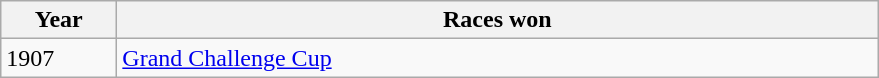<table class="wikitable">
<tr>
<th width=70>Year</th>
<th width=500>Races won</th>
</tr>
<tr>
<td>1907</td>
<td><a href='#'>Grand Challenge Cup</a></td>
</tr>
</table>
